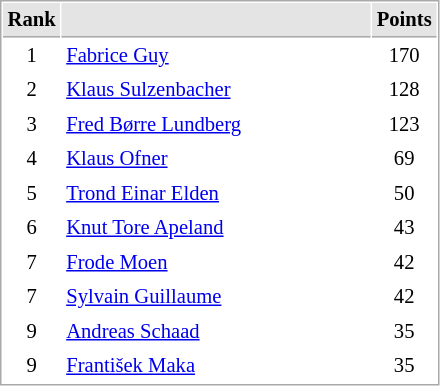<table cellspacing="1" cellpadding="3" style="border:1px solid #AAAAAA;font-size:86%">
<tr bgcolor="#E4E4E4">
<th style="border-bottom:1px solid #AAAAAA" width=10>Rank</th>
<th style="border-bottom:1px solid #AAAAAA" width=200></th>
<th style="border-bottom:1px solid #AAAAAA" width=20>Points</th>
</tr>
<tr align="center">
<td>1</td>
<td align="left"> <a href='#'>Fabrice Guy</a></td>
<td>170</td>
</tr>
<tr align="center">
<td>2</td>
<td align="left"> <a href='#'>Klaus Sulzenbacher</a></td>
<td>128</td>
</tr>
<tr align="center">
<td>3</td>
<td align="left"> <a href='#'>Fred Børre Lundberg</a></td>
<td>123</td>
</tr>
<tr align="center">
<td>4</td>
<td align="left"> <a href='#'>Klaus Ofner</a></td>
<td>69</td>
</tr>
<tr align="center">
<td>5</td>
<td align="left"> <a href='#'>Trond Einar Elden</a></td>
<td>50</td>
</tr>
<tr align="center">
<td>6</td>
<td align="left"> <a href='#'>Knut Tore Apeland</a></td>
<td>43</td>
</tr>
<tr align="center">
<td>7</td>
<td align="left"> <a href='#'>Frode Moen</a></td>
<td>42</td>
</tr>
<tr align="center">
<td>7</td>
<td align="left"> <a href='#'>Sylvain Guillaume</a></td>
<td>42</td>
</tr>
<tr align="center">
<td>9</td>
<td align="left"> <a href='#'>Andreas Schaad</a></td>
<td>35</td>
</tr>
<tr align="center">
<td>9</td>
<td align="left"> <a href='#'>František Maka</a></td>
<td>35</td>
</tr>
</table>
